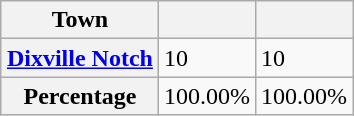<table class="wikitable sortable" style=margin:auto;margin:auto>
<tr valign=bottom>
<th>Town</th>
<th></th>
<th></th>
</tr>
<tr>
<th><a href='#'>Dixville Notch</a></th>
<td>10</td>
<td>10</td>
</tr>
<tr>
<th>Percentage</th>
<td>100.00%</td>
<td>100.00%</td>
</tr>
</table>
